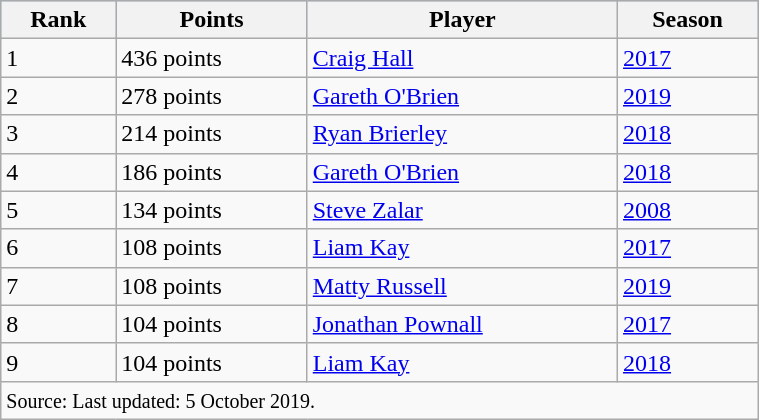<table class="wikitable" style="width:40%;">
<tr style="background:#87cefa;">
<th>Rank</th>
<th>Points</th>
<th>Player</th>
<th>Season</th>
</tr>
<tr>
<td>1</td>
<td>436 points</td>
<td> <a href='#'>Craig Hall</a></td>
<td><a href='#'>2017</a></td>
</tr>
<tr>
<td>2</td>
<td>278 points</td>
<td> <a href='#'>Gareth O'Brien</a></td>
<td><a href='#'>2019</a></td>
</tr>
<tr>
<td>3</td>
<td>214 points</td>
<td> <a href='#'>Ryan Brierley</a></td>
<td><a href='#'>2018</a></td>
</tr>
<tr>
<td>4</td>
<td>186 points</td>
<td> <a href='#'>Gareth O'Brien</a></td>
<td><a href='#'>2018</a></td>
</tr>
<tr>
<td>5</td>
<td>134 points</td>
<td> <a href='#'>Steve Zalar</a></td>
<td><a href='#'>2008</a></td>
</tr>
<tr>
<td>6</td>
<td>108 points</td>
<td> <a href='#'>Liam Kay</a></td>
<td><a href='#'>2017</a></td>
</tr>
<tr>
<td>7</td>
<td>108 points</td>
<td> <a href='#'>Matty Russell</a></td>
<td><a href='#'>2019</a></td>
</tr>
<tr>
<td>8</td>
<td>104 points</td>
<td> <a href='#'>Jonathan Pownall</a></td>
<td><a href='#'>2017</a></td>
</tr>
<tr>
<td>9</td>
<td>104 points</td>
<td> <a href='#'>Liam Kay</a></td>
<td><a href='#'>2018</a></td>
</tr>
<tr>
<td colspan=4><small>Source: Last updated: 5 October 2019.</small></td>
</tr>
</table>
